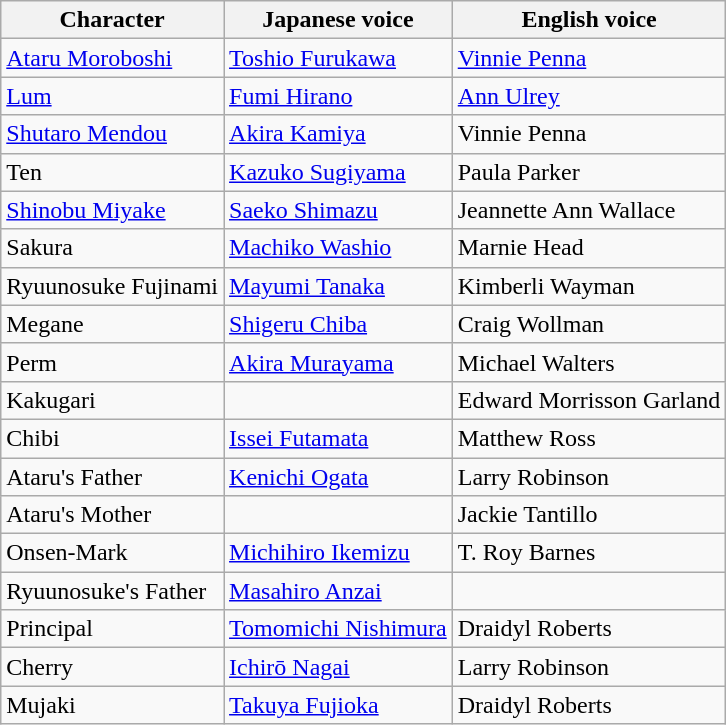<table class="wikitable">
<tr>
<th>Character</th>
<th>Japanese voice</th>
<th>English voice</th>
</tr>
<tr>
<td><a href='#'>Ataru Moroboshi</a></td>
<td><a href='#'>Toshio Furukawa</a></td>
<td><a href='#'>Vinnie Penna</a></td>
</tr>
<tr>
<td><a href='#'>Lum</a></td>
<td><a href='#'>Fumi Hirano</a></td>
<td><a href='#'>Ann Ulrey</a></td>
</tr>
<tr>
<td><a href='#'>Shutaro Mendou</a></td>
<td><a href='#'>Akira Kamiya</a></td>
<td>Vinnie Penna</td>
</tr>
<tr>
<td>Ten</td>
<td><a href='#'>Kazuko Sugiyama</a></td>
<td>Paula Parker</td>
</tr>
<tr>
<td><a href='#'>Shinobu Miyake</a></td>
<td><a href='#'>Saeko Shimazu</a></td>
<td>Jeannette Ann Wallace</td>
</tr>
<tr>
<td>Sakura</td>
<td><a href='#'>Machiko Washio</a></td>
<td>Marnie Head</td>
</tr>
<tr>
<td>Ryuunosuke Fujinami</td>
<td><a href='#'>Mayumi Tanaka</a></td>
<td>Kimberli Wayman</td>
</tr>
<tr>
<td>Megane</td>
<td><a href='#'>Shigeru Chiba</a></td>
<td>Craig Wollman</td>
</tr>
<tr>
<td>Perm</td>
<td><a href='#'>Akira Murayama</a></td>
<td>Michael Walters</td>
</tr>
<tr>
<td>Kakugari</td>
<td></td>
<td>Edward Morrisson Garland</td>
</tr>
<tr>
<td>Chibi</td>
<td><a href='#'>Issei Futamata</a></td>
<td>Matthew Ross</td>
</tr>
<tr>
<td>Ataru's Father</td>
<td><a href='#'>Kenichi Ogata</a></td>
<td>Larry Robinson</td>
</tr>
<tr>
<td>Ataru's Mother</td>
<td></td>
<td>Jackie Tantillo</td>
</tr>
<tr>
<td>Onsen-Mark</td>
<td><a href='#'>Michihiro Ikemizu</a></td>
<td>T. Roy Barnes</td>
</tr>
<tr>
<td>Ryuunosuke's Father</td>
<td><a href='#'>Masahiro Anzai</a></td>
<td></td>
</tr>
<tr>
<td>Principal</td>
<td><a href='#'>Tomomichi Nishimura</a></td>
<td>Draidyl Roberts</td>
</tr>
<tr>
<td>Cherry</td>
<td><a href='#'>Ichirō Nagai</a></td>
<td>Larry Robinson</td>
</tr>
<tr>
<td>Mujaki</td>
<td><a href='#'>Takuya Fujioka</a></td>
<td>Draidyl Roberts</td>
</tr>
</table>
